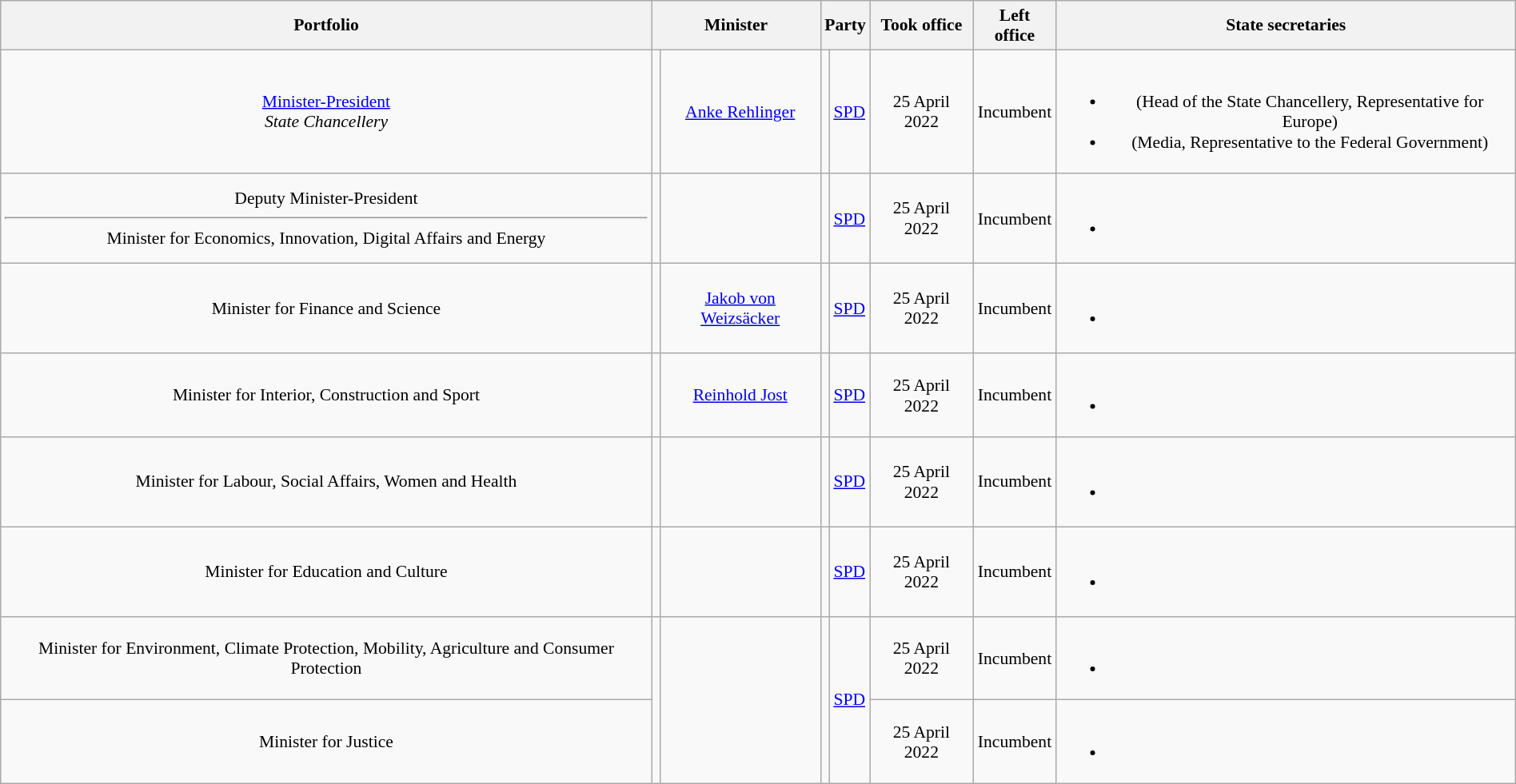<table class=wikitable style="width:100%; text-align:center; font-size:90%">
<tr>
<th>Portfolio</th>
<th colspan=2>Minister</th>
<th colspan=2>Party</th>
<th>Took office</th>
<th>Left office</th>
<th>State secretaries</th>
</tr>
<tr>
<td><a href='#'>Minister-President</a><br><em>State Chancellery</em></td>
<td></td>
<td><a href='#'>Anke Rehlinger</a><br></td>
<td bgcolor=></td>
<td><a href='#'>SPD</a></td>
<td>25 April 2022</td>
<td>Incumbent</td>
<td><br><ul><li> (Head of the State Chancellery, Representative for Europe)</li><li> (Media, Representative to the Federal Government)</li></ul></td>
</tr>
<tr style="height:75px">
<td>Deputy Minister-President<hr>Minister for Economics, Innovation, Digital Affairs and Energy</td>
<td></td>
<td><br></td>
<td bgcolor=></td>
<td><a href='#'>SPD</a></td>
<td>25 April 2022</td>
<td>Incumbent</td>
<td><br><ul><li></li></ul></td>
</tr>
<tr style="height:75px">
<td>Minister for Finance and Science</td>
<td></td>
<td><a href='#'>Jakob von Weizsäcker</a><br></td>
<td bgcolor=></td>
<td><a href='#'>SPD</a></td>
<td>25 April 2022</td>
<td>Incumbent</td>
<td><br><ul><li></li></ul></td>
</tr>
<tr>
<td>Minister for Interior, Construction and Sport</td>
<td></td>
<td><a href='#'>Reinhold Jost</a><br></td>
<td bgcolor=></td>
<td><a href='#'>SPD</a></td>
<td>25 April 2022</td>
<td>Incumbent</td>
<td><br><ul><li></li></ul></td>
</tr>
<tr style="height:75px">
<td>Minister for Labour, Social Affairs, Women and Health</td>
<td></td>
<td><br></td>
<td bgcolor=></td>
<td><a href='#'>SPD</a></td>
<td>25 April 2022</td>
<td>Incumbent</td>
<td><br><ul><li></li></ul></td>
</tr>
<tr style="height:75px">
<td>Minister for Education and Culture</td>
<td></td>
<td><br></td>
<td bgcolor=></td>
<td><a href='#'>SPD</a></td>
<td>25 April 2022</td>
<td>Incumbent</td>
<td><br><ul><li></li></ul></td>
</tr>
<tr>
<td>Minister for Environment, Climate Protection, Mobility, Agriculture and Consumer Protection</td>
<td rowspan=2></td>
<td rowspan=2><br></td>
<td rowspan=2 bgcolor=></td>
<td rowspan=2><a href='#'>SPD</a></td>
<td>25 April 2022</td>
<td>Incumbent</td>
<td><br><ul><li></li></ul></td>
</tr>
<tr>
<td>Minister for Justice</td>
<td>25 April 2022</td>
<td>Incumbent</td>
<td><br><ul><li></li></ul></td>
</tr>
</table>
